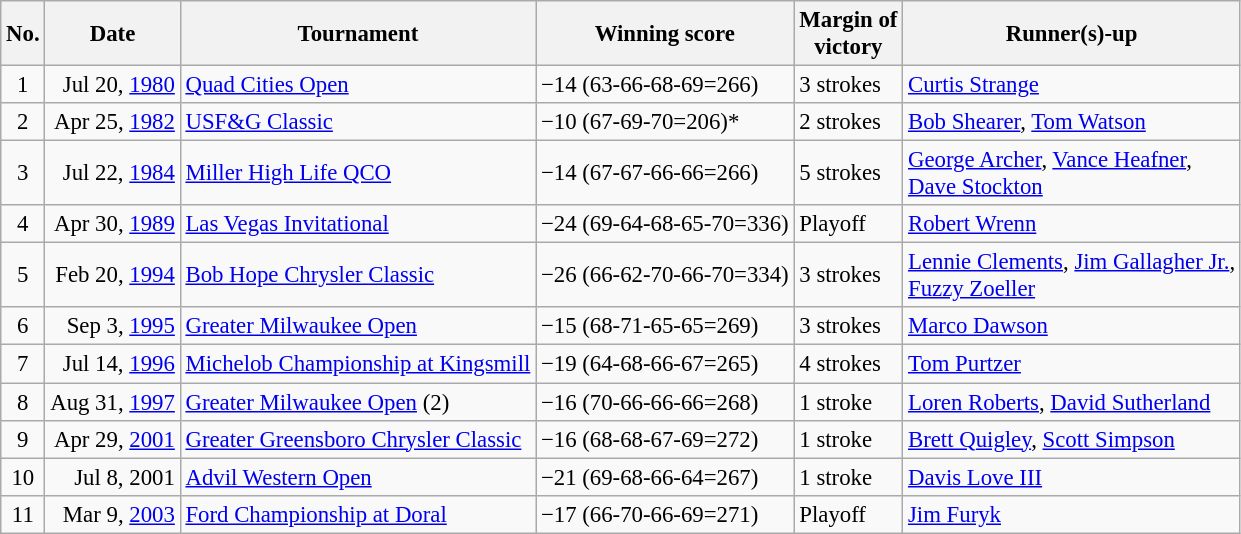<table class="wikitable" style="font-size:95%;">
<tr>
<th>No.</th>
<th>Date</th>
<th>Tournament</th>
<th>Winning score</th>
<th>Margin of<br>victory</th>
<th>Runner(s)-up</th>
</tr>
<tr>
<td align=center>1</td>
<td align=right>Jul 20, <a href='#'>1980</a></td>
<td><a href='#'>Quad Cities Open</a></td>
<td>−14 (63-66-68-69=266)</td>
<td>3 strokes</td>
<td> <a href='#'>Curtis Strange</a></td>
</tr>
<tr>
<td align=center>2</td>
<td align=right>Apr 25, <a href='#'>1982</a></td>
<td><a href='#'>USF&G Classic</a></td>
<td>−10 (67-69-70=206)*</td>
<td>2 strokes</td>
<td> <a href='#'>Bob Shearer</a>,  <a href='#'>Tom Watson</a></td>
</tr>
<tr>
<td align=center>3</td>
<td align=right>Jul 22, <a href='#'>1984</a></td>
<td><a href='#'>Miller High Life QCO</a></td>
<td>−14 (67-67-66-66=266)</td>
<td>5 strokes</td>
<td> <a href='#'>George Archer</a>,  <a href='#'>Vance Heafner</a>,<br> <a href='#'>Dave Stockton</a></td>
</tr>
<tr>
<td align=center>4</td>
<td align=right>Apr 30, <a href='#'>1989</a></td>
<td><a href='#'>Las Vegas Invitational</a></td>
<td>−24 (69-64-68-65-70=336)</td>
<td>Playoff</td>
<td> <a href='#'>Robert Wrenn</a></td>
</tr>
<tr>
<td align=center>5</td>
<td align=right>Feb 20, <a href='#'>1994</a></td>
<td><a href='#'>Bob Hope Chrysler Classic</a></td>
<td>−26 (66-62-70-66-70=334)</td>
<td>3 strokes</td>
<td> <a href='#'>Lennie Clements</a>,  <a href='#'>Jim Gallagher Jr.</a>,<br> <a href='#'>Fuzzy Zoeller</a></td>
</tr>
<tr>
<td align=center>6</td>
<td align=right>Sep 3, <a href='#'>1995</a></td>
<td><a href='#'>Greater Milwaukee Open</a></td>
<td>−15 (68-71-65-65=269)</td>
<td>3 strokes</td>
<td> <a href='#'>Marco Dawson</a></td>
</tr>
<tr>
<td align=center>7</td>
<td align=right>Jul 14, <a href='#'>1996</a></td>
<td><a href='#'>Michelob Championship at Kingsmill</a></td>
<td>−19 (64-68-66-67=265)</td>
<td>4 strokes</td>
<td> <a href='#'>Tom Purtzer</a></td>
</tr>
<tr>
<td align=center>8</td>
<td align=right>Aug 31, <a href='#'>1997</a></td>
<td><a href='#'>Greater Milwaukee Open</a> (2)</td>
<td>−16 (70-66-66-66=268)</td>
<td>1 stroke</td>
<td> <a href='#'>Loren Roberts</a>,  <a href='#'>David Sutherland</a></td>
</tr>
<tr>
<td align=center>9</td>
<td align=right>Apr 29, <a href='#'>2001</a></td>
<td><a href='#'>Greater Greensboro Chrysler Classic</a></td>
<td>−16 (68-68-67-69=272)</td>
<td>1 stroke</td>
<td> <a href='#'>Brett Quigley</a>,  <a href='#'>Scott Simpson</a></td>
</tr>
<tr>
<td align=center>10</td>
<td align=right>Jul 8, 2001</td>
<td><a href='#'>Advil Western Open</a></td>
<td>−21 (69-68-66-64=267)</td>
<td>1 stroke</td>
<td> <a href='#'>Davis Love III</a></td>
</tr>
<tr>
<td align=center>11</td>
<td align=right>Mar 9, <a href='#'>2003</a></td>
<td><a href='#'>Ford Championship at Doral</a></td>
<td>−17 (66-70-66-69=271)</td>
<td>Playoff</td>
<td> <a href='#'>Jim Furyk</a></td>
</tr>
</table>
